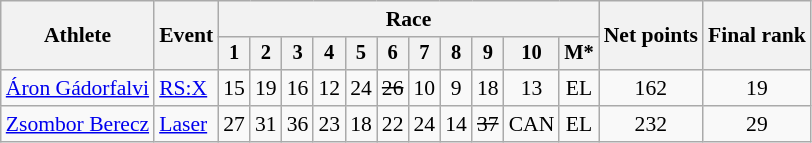<table class="wikitable" style="font-size:90%">
<tr>
<th rowspan="2">Athlete</th>
<th rowspan="2">Event</th>
<th colspan=11>Race</th>
<th rowspan=2>Net points</th>
<th rowspan=2>Final rank</th>
</tr>
<tr style="font-size:95%">
<th>1</th>
<th>2</th>
<th>3</th>
<th>4</th>
<th>5</th>
<th>6</th>
<th>7</th>
<th>8</th>
<th>9</th>
<th>10</th>
<th>M*</th>
</tr>
<tr align=center>
<td align=left><a href='#'>Áron Gádorfalvi</a></td>
<td align=left><a href='#'>RS:X</a></td>
<td>15</td>
<td>19</td>
<td>16</td>
<td>12</td>
<td>24</td>
<td><s>26</s></td>
<td>10</td>
<td>9</td>
<td>18</td>
<td>13</td>
<td>EL</td>
<td>162</td>
<td>19</td>
</tr>
<tr align=center>
<td align=left><a href='#'>Zsombor Berecz</a></td>
<td align=left><a href='#'>Laser</a></td>
<td>27</td>
<td>31</td>
<td>36</td>
<td>23</td>
<td>18</td>
<td>22</td>
<td>24</td>
<td>14</td>
<td><s>37</s></td>
<td>CAN</td>
<td>EL</td>
<td>232</td>
<td>29</td>
</tr>
</table>
